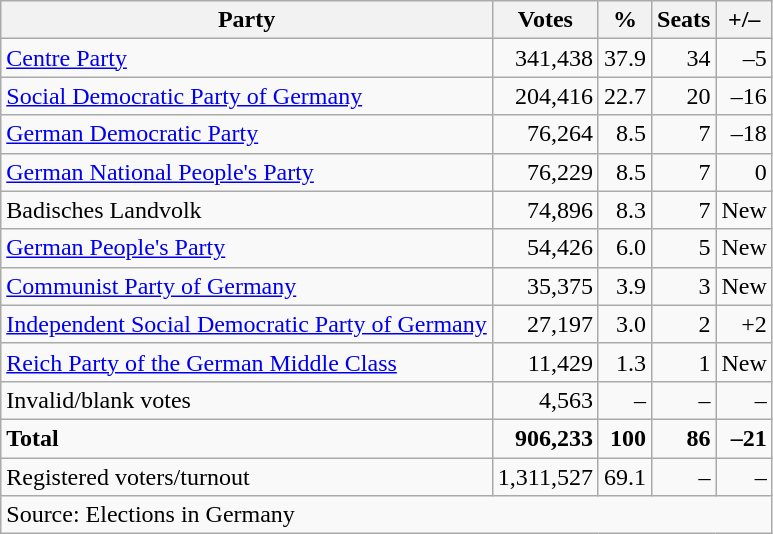<table class="wikitable" style="text-align:right">
<tr>
<th>Party</th>
<th>Votes</th>
<th>%</th>
<th>Seats</th>
<th>+/–</th>
</tr>
<tr>
<td align="left"><a href='#'>Centre Party</a></td>
<td>341,438</td>
<td>37.9</td>
<td>34</td>
<td>–5</td>
</tr>
<tr>
<td align="left"><a href='#'>Social Democratic Party of Germany</a></td>
<td>204,416</td>
<td>22.7</td>
<td>20</td>
<td>–16</td>
</tr>
<tr>
<td align="left"><a href='#'>German Democratic Party</a></td>
<td>76,264</td>
<td>8.5</td>
<td>7</td>
<td>–18</td>
</tr>
<tr>
<td align="left"><a href='#'>German National People's Party</a></td>
<td>76,229</td>
<td>8.5</td>
<td>7</td>
<td>0</td>
</tr>
<tr>
<td align="left">Badisches Landvolk</td>
<td>74,896</td>
<td>8.3</td>
<td>7</td>
<td>New</td>
</tr>
<tr>
<td align="left"><a href='#'>German People's Party</a></td>
<td>54,426</td>
<td>6.0</td>
<td>5</td>
<td>New</td>
</tr>
<tr>
<td align="left"><a href='#'>Communist Party of Germany</a></td>
<td>35,375</td>
<td>3.9</td>
<td>3</td>
<td>New</td>
</tr>
<tr>
<td align="left"><a href='#'>Independent Social Democratic Party of Germany</a></td>
<td>27,197</td>
<td>3.0</td>
<td>2</td>
<td>+2</td>
</tr>
<tr>
<td align="left"><a href='#'>Reich Party of the German Middle Class</a></td>
<td>11,429</td>
<td>1.3</td>
<td>1</td>
<td>New</td>
</tr>
<tr>
<td align="left">Invalid/blank votes</td>
<td>4,563</td>
<td>–</td>
<td>–</td>
<td>–</td>
</tr>
<tr>
<td align="left"><strong>Total</strong></td>
<td><strong>906,233</strong></td>
<td><strong>100</strong></td>
<td><strong>86</strong></td>
<td><strong>–21</strong></td>
</tr>
<tr>
<td align="left">Registered voters/turnout</td>
<td>1,311,527</td>
<td>69.1</td>
<td>–</td>
<td>–</td>
</tr>
<tr>
<td colspan="5" align="left">Source: Elections in Germany</td>
</tr>
</table>
